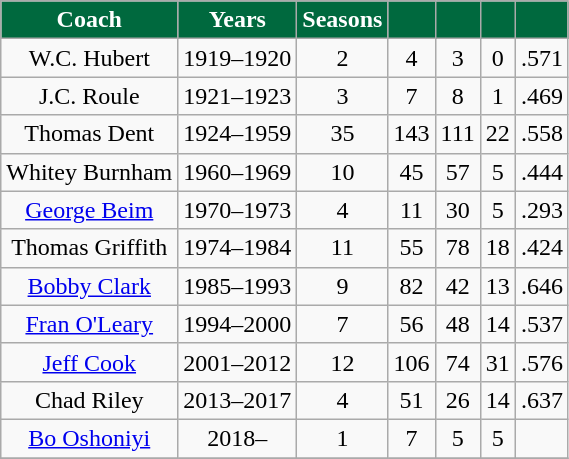<table class="wikitable sortable" border="1">
<tr align="center">
<th style="background:#00693e; color:White;">Coach</th>
<th style="background:#00693e; color:White;">Years</th>
<th style="background:#00693e; color:White;">Seasons</th>
<th style="background:#00693e; color:White;"></th>
<th style="background:#00693e; color:White;"></th>
<th style="background:#00693e; color:White;"></th>
<th style="background:#00693e; color:White;"></th>
</tr>
<tr align="center">
<td>W.C. Hubert</td>
<td>1919–1920</td>
<td>2</td>
<td>4</td>
<td>3</td>
<td>0</td>
<td>.571</td>
</tr>
<tr align="center">
<td>J.C. Roule</td>
<td>1921–1923</td>
<td>3</td>
<td>7</td>
<td>8</td>
<td>1</td>
<td>.469</td>
</tr>
<tr align="center">
<td>Thomas Dent</td>
<td>1924–1959</td>
<td>35</td>
<td>143</td>
<td>111</td>
<td>22</td>
<td>.558</td>
</tr>
<tr align="center">
<td>Whitey Burnham</td>
<td>1960–1969</td>
<td>10</td>
<td>45</td>
<td>57</td>
<td>5</td>
<td>.444</td>
</tr>
<tr align="center">
<td><a href='#'>George Beim</a></td>
<td>1970–1973</td>
<td>4</td>
<td>11</td>
<td>30</td>
<td>5</td>
<td>.293</td>
</tr>
<tr align="center">
<td>Thomas Griffith</td>
<td>1974–1984</td>
<td>11</td>
<td>55</td>
<td>78</td>
<td>18</td>
<td>.424</td>
</tr>
<tr align="center">
<td><a href='#'>Bobby Clark</a></td>
<td>1985–1993</td>
<td>9</td>
<td>82</td>
<td>42</td>
<td>13</td>
<td>.646</td>
</tr>
<tr align="center">
<td><a href='#'>Fran O'Leary</a></td>
<td>1994–2000</td>
<td>7</td>
<td>56</td>
<td>48</td>
<td>14</td>
<td>.537</td>
</tr>
<tr align="center">
<td><a href='#'>Jeff Cook</a></td>
<td>2001–2012</td>
<td>12</td>
<td>106</td>
<td>74</td>
<td>31</td>
<td>.576</td>
</tr>
<tr align="center">
<td>Chad Riley</td>
<td>2013–2017</td>
<td>4</td>
<td>51</td>
<td>26</td>
<td>14</td>
<td>.637</td>
</tr>
<tr align="center">
<td><a href='#'>Bo Oshoniyi</a></td>
<td>2018–</td>
<td>1</td>
<td>7</td>
<td>5</td>
<td>5</td>
<td></td>
</tr>
<tr>
</tr>
</table>
